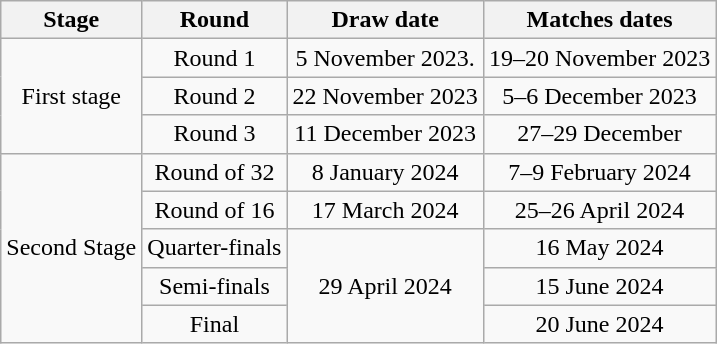<table class="wikitable" style="text-align:center">
<tr>
<th>Stage</th>
<th>Round</th>
<th>Draw date</th>
<th>Matches dates</th>
</tr>
<tr>
<td rowspan=3>First stage</td>
<td>Round 1</td>
<td>5 November 2023.</td>
<td>19–20 November 2023</td>
</tr>
<tr>
<td>Round 2</td>
<td>22 November 2023</td>
<td>5–6 December 2023</td>
</tr>
<tr>
<td>Round 3</td>
<td>11 December 2023</td>
<td>27–29 December</td>
</tr>
<tr>
<td rowspan=5>Second Stage</td>
<td>Round of 32</td>
<td>8 January 2024</td>
<td>7–9 February 2024</td>
</tr>
<tr>
<td>Round of 16</td>
<td>17 March 2024</td>
<td>25–26 April 2024</td>
</tr>
<tr>
<td>Quarter-finals</td>
<td rowspan=3>29 April 2024</td>
<td>16 May 2024</td>
</tr>
<tr>
<td>Semi-finals</td>
<td>15 June 2024</td>
</tr>
<tr>
<td>Final</td>
<td>20 June 2024</td>
</tr>
</table>
